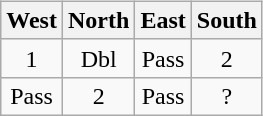<table class=wikitable style="float:left; margin-top:5px; margin-right:10px;">
<tr>
<th>West</th>
<th>North</th>
<th>East</th>
<th>South</th>
</tr>
<tr align=center>
<td>1</td>
<td>Dbl</td>
<td>Pass</td>
<td>2</td>
</tr>
<tr align=center>
<td>Pass</td>
<td>2</td>
<td>Pass</td>
<td>?</td>
</tr>
</table>
